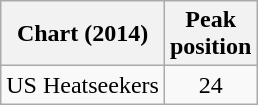<table class="wikitable">
<tr>
<th align="center">Chart (2014)</th>
<th align="center">Peak<br>position</th>
</tr>
<tr>
<td>US Heatseekers</td>
<td align="center">24</td>
</tr>
</table>
